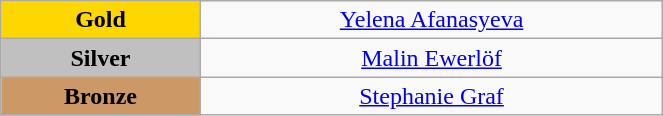<table class="wikitable" style=" text-align:center; " width="35%">
<tr>
<td bgcolor="gold"><strong>Gold</strong></td>
<td><a href='#'>Yelena Afanasyeva</a><br>  <small><em></em></small></td>
</tr>
<tr>
<td bgcolor="silver"><strong>Silver</strong></td>
<td><a href='#'>Malin Ewerlöf</a><br> <small><em></em></small></td>
</tr>
<tr>
<td bgcolor="CC9966"><strong>Bronze</strong></td>
<td><a href='#'>Stephanie Graf</a><br>  <small><em></em></small></td>
</tr>
</table>
